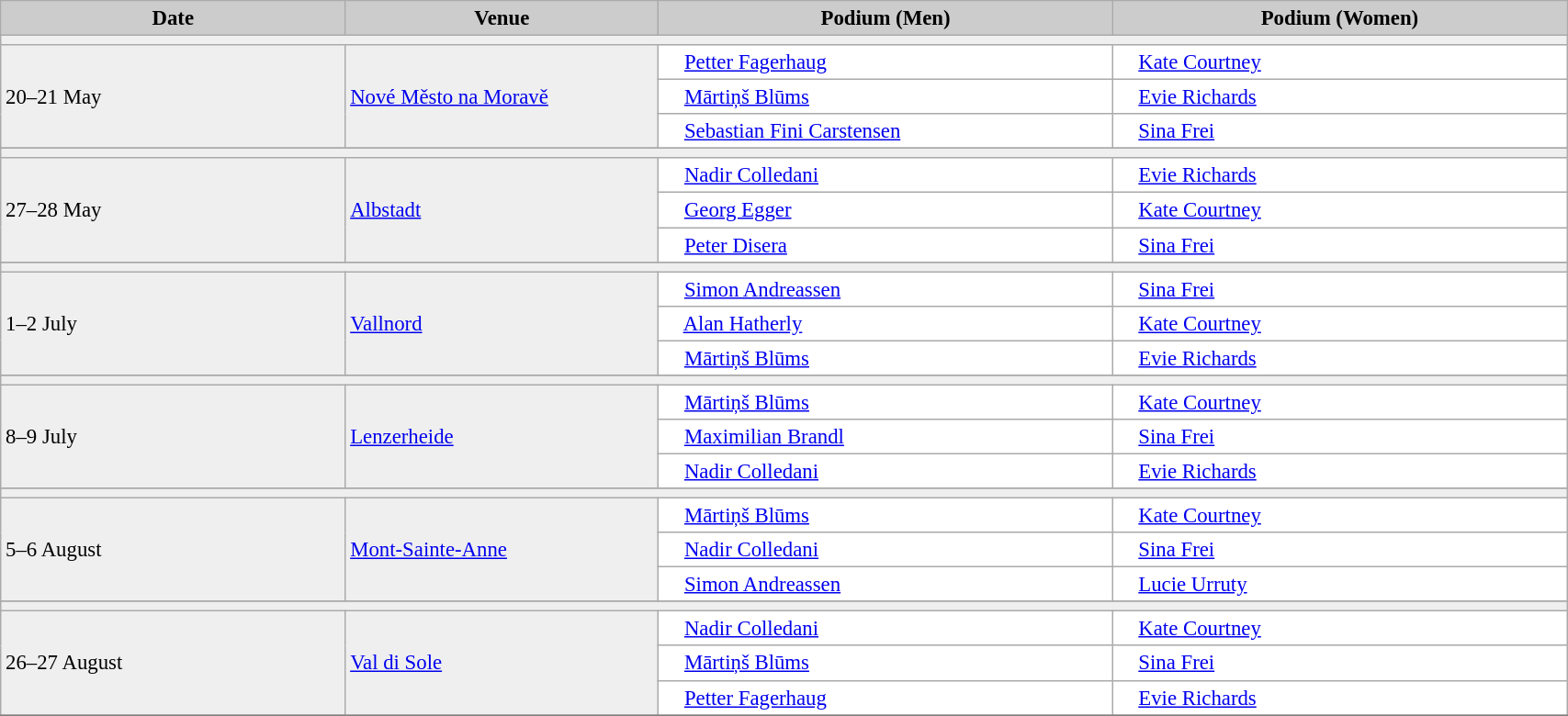<table class="wikitable" width=90% bgcolor="#f7f8ff" cellpadding="3" cellspacing="0" border="1" style="font-size: 95%; border: gray solid 1px; border-collapse: collapse;">
<tr bgcolor="#CCCCCC">
<td align="center"><strong>Date</strong></td>
<td width=20% align="center"><strong>Venue</strong></td>
<td width=29% align="center"><strong>Podium (Men)</strong></td>
<td width=29% align="center"><strong>Podium (Women)</strong></td>
</tr>
<tr bgcolor="#EFEFEF">
<td colspan=4></td>
</tr>
<tr bgcolor="#EFEFEF">
<td rowspan=3>20–21 May</td>
<td rowspan=3> <a href='#'>Nové Město na Moravě</a></td>
<td bgcolor="#ffffff">      <a href='#'>Petter Fagerhaug</a></td>
<td bgcolor="#ffffff">      <a href='#'>Kate Courtney</a></td>
</tr>
<tr>
<td bgcolor="#ffffff">      <a href='#'>Mārtiņš Blūms</a></td>
<td bgcolor="#ffffff">      <a href='#'>Evie Richards</a></td>
</tr>
<tr>
<td bgcolor="#ffffff">      <a href='#'>Sebastian Fini Carstensen</a></td>
<td bgcolor="#ffffff">      <a href='#'>Sina Frei</a></td>
</tr>
<tr>
</tr>
<tr bgcolor="#EFEFEF">
<td colspan=4></td>
</tr>
<tr bgcolor="#EFEFEF">
<td rowspan=3>27–28 May</td>
<td rowspan=3> <a href='#'>Albstadt</a></td>
<td bgcolor="#ffffff">      <a href='#'>Nadir Colledani</a></td>
<td bgcolor="#ffffff">      <a href='#'>Evie Richards</a></td>
</tr>
<tr>
<td bgcolor="#ffffff">      <a href='#'>Georg Egger</a></td>
<td bgcolor="#ffffff">      <a href='#'>Kate Courtney</a></td>
</tr>
<tr>
<td bgcolor="#ffffff">      <a href='#'>Peter Disera</a></td>
<td bgcolor="#ffffff">      <a href='#'>Sina Frei</a></td>
</tr>
<tr>
</tr>
<tr bgcolor="#EFEFEF">
<td colspan=4></td>
</tr>
<tr bgcolor="#EFEFEF">
<td rowspan=3>1–2 July</td>
<td rowspan=3> <a href='#'>Vallnord</a></td>
<td bgcolor="#ffffff">      <a href='#'>Simon Andreassen</a></td>
<td bgcolor="#ffffff">      <a href='#'>Sina Frei</a></td>
</tr>
<tr>
<td bgcolor="#ffffff">      <a href='#'>Alan Hatherly</a></td>
<td bgcolor="#ffffff">      <a href='#'>Kate Courtney</a></td>
</tr>
<tr>
<td bgcolor="#ffffff">      <a href='#'>Mārtiņš Blūms</a></td>
<td bgcolor="#ffffff">      <a href='#'>Evie Richards</a></td>
</tr>
<tr>
</tr>
<tr bgcolor="#EFEFEF">
<td colspan=4></td>
</tr>
<tr bgcolor="#EFEFEF">
<td rowspan=3>8–9 July</td>
<td rowspan=3> <a href='#'>Lenzerheide</a></td>
<td bgcolor="#ffffff">      <a href='#'>Mārtiņš Blūms</a></td>
<td bgcolor="#ffffff">      <a href='#'>Kate Courtney</a></td>
</tr>
<tr>
<td bgcolor="#ffffff">      <a href='#'>Maximilian Brandl</a></td>
<td bgcolor="#ffffff">      <a href='#'>Sina Frei</a></td>
</tr>
<tr>
<td bgcolor="#ffffff">      <a href='#'>Nadir Colledani</a></td>
<td bgcolor="#ffffff">      <a href='#'>Evie Richards</a></td>
</tr>
<tr>
</tr>
<tr bgcolor="#EFEFEF">
<td colspan=4></td>
</tr>
<tr bgcolor="#EFEFEF">
<td rowspan=3>5–6 August</td>
<td rowspan=3> <a href='#'>Mont-Sainte-Anne</a></td>
<td bgcolor="#ffffff">      <a href='#'>Mārtiņš Blūms</a></td>
<td bgcolor="#ffffff">      <a href='#'>Kate Courtney</a></td>
</tr>
<tr>
<td bgcolor="#ffffff">      <a href='#'>Nadir Colledani</a></td>
<td bgcolor="#ffffff">      <a href='#'>Sina Frei</a></td>
</tr>
<tr>
<td bgcolor="#ffffff">      <a href='#'>Simon Andreassen</a></td>
<td bgcolor="#ffffff">      <a href='#'>Lucie Urruty</a></td>
</tr>
<tr>
</tr>
<tr>
</tr>
<tr bgcolor="#EFEFEF">
<td colspan=4></td>
</tr>
<tr bgcolor="#EFEFEF">
<td rowspan=3>26–27 August</td>
<td rowspan=3> <a href='#'>Val di Sole</a></td>
<td bgcolor="#ffffff">      <a href='#'>Nadir Colledani</a></td>
<td bgcolor="#ffffff">      <a href='#'>Kate Courtney</a></td>
</tr>
<tr>
<td bgcolor="#ffffff">      <a href='#'>Mārtiņš Blūms</a></td>
<td bgcolor="#ffffff">      <a href='#'>Sina Frei</a></td>
</tr>
<tr>
<td bgcolor="#ffffff">      <a href='#'>Petter Fagerhaug</a></td>
<td bgcolor="#ffffff">      <a href='#'>Evie Richards</a></td>
</tr>
<tr>
</tr>
</table>
